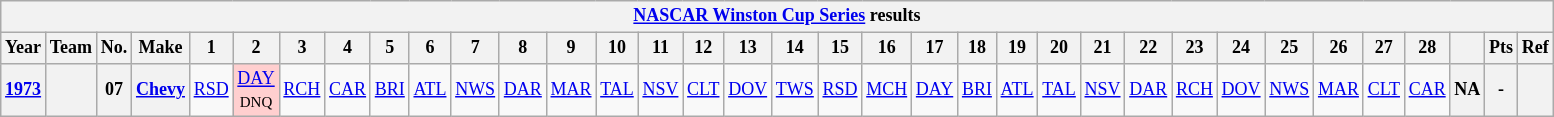<table class="wikitable" style="text-align:center; font-size:75%">
<tr>
<th colspan=45><a href='#'>NASCAR Winston Cup Series</a> results</th>
</tr>
<tr>
<th>Year</th>
<th>Team</th>
<th>No.</th>
<th>Make</th>
<th>1</th>
<th>2</th>
<th>3</th>
<th>4</th>
<th>5</th>
<th>6</th>
<th>7</th>
<th>8</th>
<th>9</th>
<th>10</th>
<th>11</th>
<th>12</th>
<th>13</th>
<th>14</th>
<th>15</th>
<th>16</th>
<th>17</th>
<th>18</th>
<th>19</th>
<th>20</th>
<th>21</th>
<th>22</th>
<th>23</th>
<th>24</th>
<th>25</th>
<th>26</th>
<th>27</th>
<th>28</th>
<th></th>
<th>Pts</th>
<th>Ref</th>
</tr>
<tr>
<th><a href='#'>1973</a></th>
<th></th>
<th>07</th>
<th><a href='#'>Chevy</a></th>
<td><a href='#'>RSD</a></td>
<td style="background:#FFCFCF;"><a href='#'>DAY</a><br><small>DNQ</small></td>
<td><a href='#'>RCH</a></td>
<td><a href='#'>CAR</a></td>
<td><a href='#'>BRI</a></td>
<td><a href='#'>ATL</a></td>
<td><a href='#'>NWS</a></td>
<td><a href='#'>DAR</a></td>
<td><a href='#'>MAR</a></td>
<td><a href='#'>TAL</a></td>
<td><a href='#'>NSV</a></td>
<td><a href='#'>CLT</a></td>
<td><a href='#'>DOV</a></td>
<td><a href='#'>TWS</a></td>
<td><a href='#'>RSD</a></td>
<td><a href='#'>MCH</a></td>
<td><a href='#'>DAY</a></td>
<td><a href='#'>BRI</a></td>
<td><a href='#'>ATL</a></td>
<td><a href='#'>TAL</a></td>
<td><a href='#'>NSV</a></td>
<td><a href='#'>DAR</a></td>
<td><a href='#'>RCH</a></td>
<td><a href='#'>DOV</a></td>
<td><a href='#'>NWS</a></td>
<td><a href='#'>MAR</a></td>
<td><a href='#'>CLT</a></td>
<td><a href='#'>CAR</a></td>
<th>NA</th>
<th>-</th>
<th></th>
</tr>
</table>
